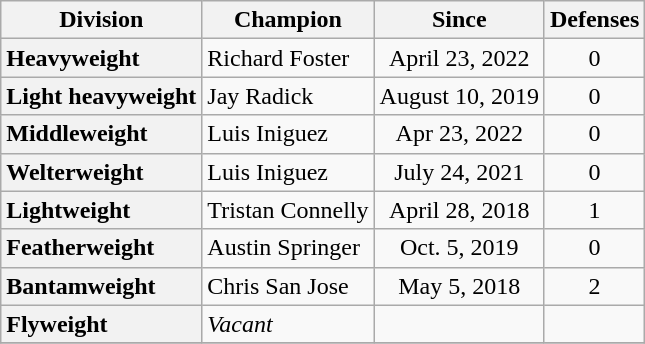<table class="wikitable">
<tr>
<th>Division</th>
<th>Champion</th>
<th>Since</th>
<th>Defenses</th>
</tr>
<tr>
<th style="text-align:left;">Heavyweight</th>
<td> Richard Foster</td>
<td style="text-align:center;">April 23, 2022</td>
<td style="text-align:center;">0</td>
</tr>
<tr>
<th style="text-align:left;">Light heavyweight</th>
<td> Jay Radick</td>
<td style="text-align:center;">August 10, 2019</td>
<td style="text-align:center;">0</td>
</tr>
<tr>
<th style="text-align:left;">Middleweight</th>
<td> Luis Iniguez</td>
<td style="text-align:center;">Apr 23, 2022</td>
<td style="text-align:center;">0</td>
</tr>
<tr>
<th style="text-align:left;">Welterweight</th>
<td> Luis Iniguez</td>
<td style="text-align:center;">July 24, 2021</td>
<td style="text-align:center;">0</td>
</tr>
<tr>
<th style="text-align:left;">Lightweight</th>
<td> Tristan Connelly</td>
<td style="text-align:center;">April 28, 2018</td>
<td style="text-align:center;">1</td>
</tr>
<tr>
<th style="text-align:left;">Featherweight</th>
<td> Austin Springer</td>
<td style="text-align:center;">Oct. 5, 2019</td>
<td style="text-align:center;">0</td>
</tr>
<tr>
<th style="text-align:left;">Bantamweight</th>
<td> Chris San Jose</td>
<td style="text-align:center;">May 5, 2018</td>
<td style="text-align:center;">2</td>
</tr>
<tr>
<th style="text-align:left;">Flyweight</th>
<td><em>Vacant</em></td>
<td></td>
<td></td>
</tr>
<tr>
</tr>
</table>
